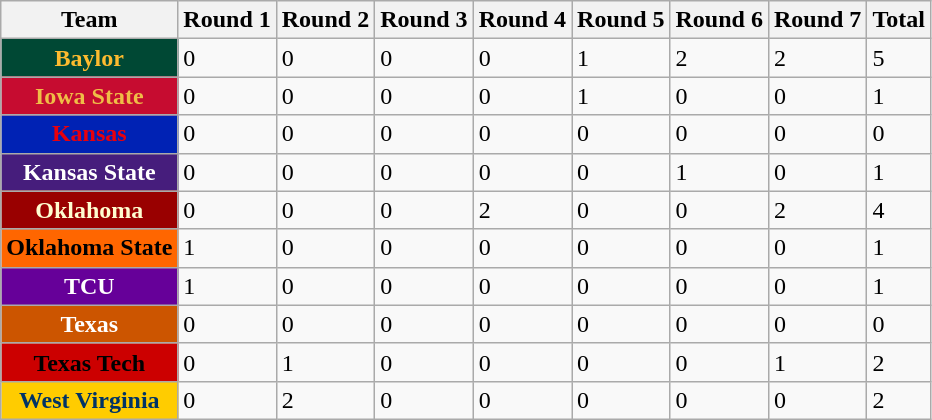<table class="wikitable sortable">
<tr>
<th>Team</th>
<th>Round 1</th>
<th>Round 2</th>
<th>Round 3</th>
<th>Round 4</th>
<th>Round 5</th>
<th>Round 6</th>
<th>Round 7</th>
<th>Total</th>
</tr>
<tr>
<th style="background:#004834; color:#FDBB2F;">Baylor</th>
<td>0</td>
<td>0</td>
<td>0</td>
<td>0</td>
<td>1</td>
<td>2</td>
<td>2</td>
<td>5</td>
</tr>
<tr>
<th style="background:#C60C30; color:#EFBD47;">Iowa State</th>
<td>0</td>
<td>0</td>
<td>0</td>
<td>0</td>
<td>1</td>
<td>0</td>
<td>0</td>
<td>1</td>
</tr>
<tr>
<th style="background:#0022B4; color:#E8000D;">Kansas</th>
<td>0</td>
<td>0</td>
<td>0</td>
<td>0</td>
<td>0</td>
<td>0</td>
<td>0</td>
<td>0</td>
</tr>
<tr>
<th style="background:#461D7C; color:#FFFFFF;">Kansas State</th>
<td>0</td>
<td>0</td>
<td>0</td>
<td>0</td>
<td>0</td>
<td>1</td>
<td>0</td>
<td>1</td>
</tr>
<tr>
<th style="background:#990000; color:#FFFDD0;">Oklahoma</th>
<td>0</td>
<td>0</td>
<td>0</td>
<td>2</td>
<td>0</td>
<td>0</td>
<td>2</td>
<td>4</td>
</tr>
<tr>
<th style="background:#FF6600; color:#000000;">Oklahoma State</th>
<td>1</td>
<td>0</td>
<td>0</td>
<td>0</td>
<td>0</td>
<td>0</td>
<td>0</td>
<td>1</td>
</tr>
<tr>
<th style="background:#660099; color:#FFFFFF;">TCU</th>
<td>1</td>
<td>0</td>
<td>0</td>
<td>0</td>
<td>0</td>
<td>0</td>
<td>0</td>
<td>1</td>
</tr>
<tr>
<th style="background:#cc5500; color:#FFFFFF;">Texas</th>
<td>0</td>
<td>0</td>
<td>0</td>
<td>0</td>
<td>0</td>
<td>0</td>
<td>0</td>
<td>0</td>
</tr>
<tr>
<th style="background:#CC0000; color:#000000;">Texas Tech</th>
<td>0</td>
<td>1</td>
<td>0</td>
<td>0</td>
<td>0</td>
<td>0</td>
<td>1</td>
<td>2</td>
</tr>
<tr>
<th style="background:#FFCC00; color:#003366;">West Virginia</th>
<td>0</td>
<td>2</td>
<td>0</td>
<td>0</td>
<td>0</td>
<td>0</td>
<td>0</td>
<td>2</td>
</tr>
</table>
